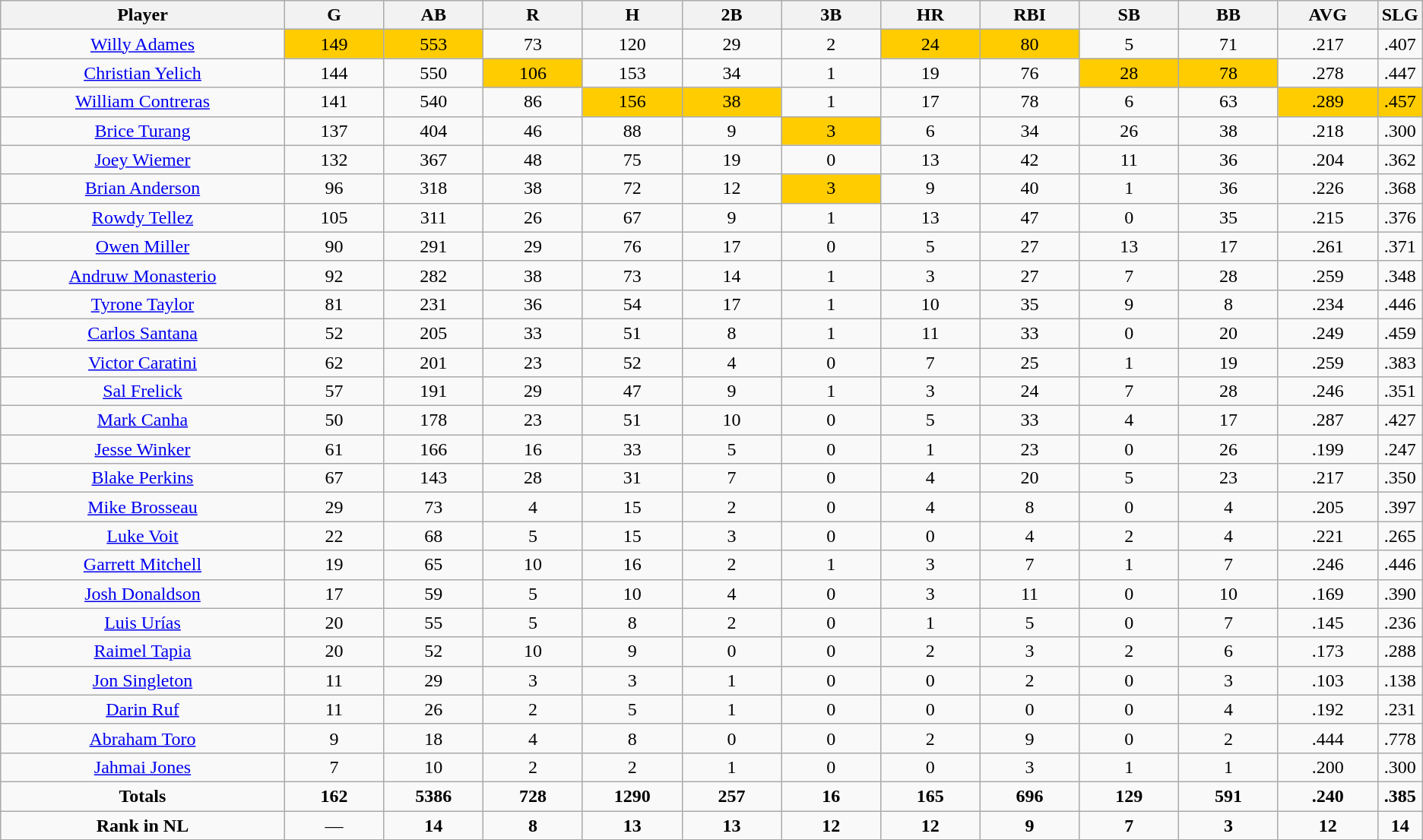<table class=wikitable style="text-align:center">
<tr>
<th bgcolor=#DDDDFF; width="20%">Player</th>
<th bgcolor=#DDDDFF; width="7%">G</th>
<th bgcolor=#DDDDFF; width="7%">AB</th>
<th bgcolor=#DDDDFF; width="7%">R</th>
<th bgcolor=#DDDDFF; width="7%">H</th>
<th bgcolor=#DDDDFF; width="7%">2B</th>
<th bgcolor=#DDDDFF; width="7%">3B</th>
<th bgcolor=#DDDDFF; width="7%">HR</th>
<th bgcolor=#DDDDFF; width="7%">RBI</th>
<th bgcolor=#DDDDFF; width="7%">SB</th>
<th bgcolor=#DDDDFF; width="7%">BB</th>
<th bgcolor=#DDDDFF; width="7%">AVG</th>
<th bgcolor=#DDDDFF; width="7%">SLG</th>
</tr>
<tr>
<td><a href='#'>Willy Adames</a></td>
<td bgcolor=#ffcc00>149</td>
<td bgcolor=#ffcc00>553</td>
<td>73</td>
<td>120</td>
<td>29</td>
<td>2</td>
<td bgcolor=#ffcc00>24</td>
<td bgcolor=#ffcc00>80</td>
<td>5</td>
<td>71</td>
<td>.217</td>
<td>.407</td>
</tr>
<tr>
<td><a href='#'>Christian Yelich</a></td>
<td>144</td>
<td>550</td>
<td bgcolor=#ffcc00>106</td>
<td>153</td>
<td>34</td>
<td>1</td>
<td>19</td>
<td>76</td>
<td bgcolor=#ffcc00>28</td>
<td bgcolor=#ffcc00>78</td>
<td>.278</td>
<td>.447</td>
</tr>
<tr>
<td><a href='#'>William Contreras</a></td>
<td>141</td>
<td>540</td>
<td>86</td>
<td bgcolor=#ffcc00>156</td>
<td bgcolor=#ffcc00>38</td>
<td>1</td>
<td>17</td>
<td>78</td>
<td>6</td>
<td>63</td>
<td bgcolor=#ffcc00>.289</td>
<td bgcolor=#ffcc00>.457</td>
</tr>
<tr>
<td><a href='#'>Brice Turang</a></td>
<td>137</td>
<td>404</td>
<td>46</td>
<td>88</td>
<td>9</td>
<td bgcolor=#ffcc00>3</td>
<td>6</td>
<td>34</td>
<td>26</td>
<td>38</td>
<td>.218</td>
<td>.300</td>
</tr>
<tr>
<td><a href='#'>Joey Wiemer</a></td>
<td>132</td>
<td>367</td>
<td>48</td>
<td>75</td>
<td>19</td>
<td>0</td>
<td>13</td>
<td>42</td>
<td>11</td>
<td>36</td>
<td>.204</td>
<td>.362</td>
</tr>
<tr>
<td><a href='#'>Brian Anderson</a></td>
<td>96</td>
<td>318</td>
<td>38</td>
<td>72</td>
<td>12</td>
<td bgcolor=#ffcc00>3</td>
<td>9</td>
<td>40</td>
<td>1</td>
<td>36</td>
<td>.226</td>
<td>.368</td>
</tr>
<tr>
<td><a href='#'>Rowdy Tellez</a></td>
<td>105</td>
<td>311</td>
<td>26</td>
<td>67</td>
<td>9</td>
<td>1</td>
<td>13</td>
<td>47</td>
<td>0</td>
<td>35</td>
<td>.215</td>
<td>.376</td>
</tr>
<tr>
<td><a href='#'>Owen Miller</a></td>
<td>90</td>
<td>291</td>
<td>29</td>
<td>76</td>
<td>17</td>
<td>0</td>
<td>5</td>
<td>27</td>
<td>13</td>
<td>17</td>
<td>.261</td>
<td>.371</td>
</tr>
<tr>
<td><a href='#'>Andruw Monasterio</a></td>
<td>92</td>
<td>282</td>
<td>38</td>
<td>73</td>
<td>14</td>
<td>1</td>
<td>3</td>
<td>27</td>
<td>7</td>
<td>28</td>
<td>.259</td>
<td>.348</td>
</tr>
<tr>
<td><a href='#'>Tyrone Taylor</a></td>
<td>81</td>
<td>231</td>
<td>36</td>
<td>54</td>
<td>17</td>
<td>1</td>
<td>10</td>
<td>35</td>
<td>9</td>
<td>8</td>
<td>.234</td>
<td>.446</td>
</tr>
<tr>
<td><a href='#'>Carlos Santana</a></td>
<td>52</td>
<td>205</td>
<td>33</td>
<td>51</td>
<td>8</td>
<td>1</td>
<td>11</td>
<td>33</td>
<td>0</td>
<td>20</td>
<td>.249</td>
<td>.459</td>
</tr>
<tr>
<td><a href='#'>Victor Caratini</a></td>
<td>62</td>
<td>201</td>
<td>23</td>
<td>52</td>
<td>4</td>
<td>0</td>
<td>7</td>
<td>25</td>
<td>1</td>
<td>19</td>
<td>.259</td>
<td>.383</td>
</tr>
<tr>
<td><a href='#'>Sal Frelick</a></td>
<td>57</td>
<td>191</td>
<td>29</td>
<td>47</td>
<td>9</td>
<td>1</td>
<td>3</td>
<td>24</td>
<td>7</td>
<td>28</td>
<td>.246</td>
<td>.351</td>
</tr>
<tr>
<td><a href='#'>Mark Canha</a></td>
<td>50</td>
<td>178</td>
<td>23</td>
<td>51</td>
<td>10</td>
<td>0</td>
<td>5</td>
<td>33</td>
<td>4</td>
<td>17</td>
<td>.287</td>
<td>.427</td>
</tr>
<tr>
<td><a href='#'>Jesse Winker</a></td>
<td>61</td>
<td>166</td>
<td>16</td>
<td>33</td>
<td>5</td>
<td>0</td>
<td>1</td>
<td>23</td>
<td>0</td>
<td>26</td>
<td>.199</td>
<td>.247</td>
</tr>
<tr>
<td><a href='#'>Blake Perkins</a></td>
<td>67</td>
<td>143</td>
<td>28</td>
<td>31</td>
<td>7</td>
<td>0</td>
<td>4</td>
<td>20</td>
<td>5</td>
<td>23</td>
<td>.217</td>
<td>.350</td>
</tr>
<tr>
<td><a href='#'>Mike Brosseau</a></td>
<td>29</td>
<td>73</td>
<td>4</td>
<td>15</td>
<td>2</td>
<td>0</td>
<td>4</td>
<td>8</td>
<td>0</td>
<td>4</td>
<td>.205</td>
<td>.397</td>
</tr>
<tr>
<td><a href='#'>Luke Voit</a></td>
<td>22</td>
<td>68</td>
<td>5</td>
<td>15</td>
<td>3</td>
<td>0</td>
<td>0</td>
<td>4</td>
<td>2</td>
<td>4</td>
<td>.221</td>
<td>.265</td>
</tr>
<tr>
<td><a href='#'>Garrett Mitchell</a></td>
<td>19</td>
<td>65</td>
<td>10</td>
<td>16</td>
<td>2</td>
<td>1</td>
<td>3</td>
<td>7</td>
<td>1</td>
<td>7</td>
<td>.246</td>
<td>.446</td>
</tr>
<tr>
<td><a href='#'>Josh Donaldson</a></td>
<td>17</td>
<td>59</td>
<td>5</td>
<td>10</td>
<td>4</td>
<td>0</td>
<td>3</td>
<td>11</td>
<td>0</td>
<td>10</td>
<td>.169</td>
<td>.390</td>
</tr>
<tr>
<td><a href='#'>Luis Urías</a></td>
<td>20</td>
<td>55</td>
<td>5</td>
<td>8</td>
<td>2</td>
<td>0</td>
<td>1</td>
<td>5</td>
<td>0</td>
<td>7</td>
<td>.145</td>
<td>.236</td>
</tr>
<tr>
<td><a href='#'>Raimel Tapia</a></td>
<td>20</td>
<td>52</td>
<td>10</td>
<td>9</td>
<td>0</td>
<td>0</td>
<td>2</td>
<td>3</td>
<td>2</td>
<td>6</td>
<td>.173</td>
<td>.288</td>
</tr>
<tr>
<td><a href='#'>Jon Singleton</a></td>
<td>11</td>
<td>29</td>
<td>3</td>
<td>3</td>
<td>1</td>
<td>0</td>
<td>0</td>
<td>2</td>
<td>0</td>
<td>3</td>
<td>.103</td>
<td>.138</td>
</tr>
<tr>
<td><a href='#'>Darin Ruf</a></td>
<td>11</td>
<td>26</td>
<td>2</td>
<td>5</td>
<td>1</td>
<td>0</td>
<td>0</td>
<td>0</td>
<td>0</td>
<td>4</td>
<td>.192</td>
<td>.231</td>
</tr>
<tr>
<td><a href='#'>Abraham Toro</a></td>
<td>9</td>
<td>18</td>
<td>4</td>
<td>8</td>
<td>0</td>
<td>0</td>
<td>2</td>
<td>9</td>
<td>0</td>
<td>2</td>
<td>.444</td>
<td>.778</td>
</tr>
<tr>
<td><a href='#'>Jahmai Jones</a></td>
<td>7</td>
<td>10</td>
<td>2</td>
<td>2</td>
<td>1</td>
<td>0</td>
<td>0</td>
<td>3</td>
<td>1</td>
<td>1</td>
<td>.200</td>
<td>.300</td>
</tr>
<tr>
<td><strong>Totals</strong></td>
<td><strong>162</strong></td>
<td><strong>5386</strong></td>
<td><strong>728</strong></td>
<td><strong>1290</strong></td>
<td><strong>257</strong></td>
<td><strong>16</strong></td>
<td><strong>165</strong></td>
<td><strong>696</strong></td>
<td><strong>129</strong></td>
<td><strong>591</strong></td>
<td><strong>.240</strong></td>
<td><strong>.385</strong></td>
</tr>
<tr>
<td><strong>Rank in NL</strong></td>
<td>—</td>
<td><strong>14</strong></td>
<td><strong>8</strong></td>
<td><strong>13</strong></td>
<td><strong>13</strong></td>
<td><strong>12</strong></td>
<td><strong>12</strong></td>
<td><strong>9</strong></td>
<td><strong>7</strong></td>
<td><strong>3</strong></td>
<td><strong>12</strong></td>
<td><strong>14</strong></td>
</tr>
</table>
